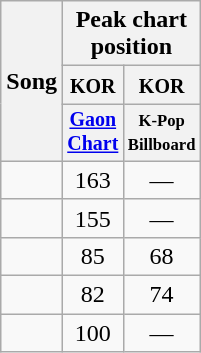<table class="wikitable sortable" style="text-align:center;">
<tr>
<th rowspan="3">Song</th>
<th colspan="9">Peak chart position</th>
</tr>
<tr>
<th colspan="1" width="30"><small>KOR</small></th>
<th colspan width="30"><small>KOR</small></th>
</tr>
<tr style="font-size:smaller;">
<th><a href='#'>Gaon Chart</a></th>
<th width="30"><small>K-Pop Billboard</small></th>
</tr>
<tr>
<td></td>
<td>163</td>
<td>—</td>
</tr>
<tr>
<td></td>
<td>155</td>
<td>—</td>
</tr>
<tr>
<td></td>
<td>85</td>
<td>68</td>
</tr>
<tr>
<td></td>
<td>82</td>
<td>74</td>
</tr>
<tr>
<td></td>
<td>100</td>
<td>—</td>
</tr>
</table>
